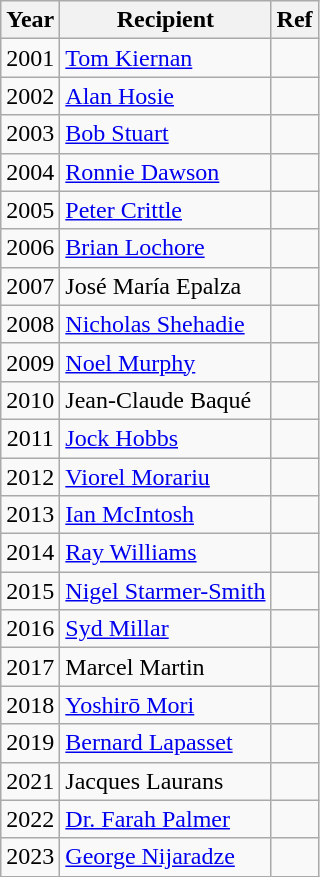<table class="wikitable" style="text-align: center;">
<tr>
<th>Year</th>
<th>Recipient</th>
<th>Ref</th>
</tr>
<tr>
<td>2001</td>
<td align=left> <a href='#'>Tom Kiernan</a></td>
<td></td>
</tr>
<tr>
<td>2002</td>
<td align=left> <a href='#'>Alan Hosie</a></td>
<td></td>
</tr>
<tr>
<td>2003</td>
<td align=left> <a href='#'>Bob Stuart</a></td>
<td></td>
</tr>
<tr>
<td>2004</td>
<td align=left> <a href='#'>Ronnie Dawson</a></td>
<td></td>
</tr>
<tr>
<td>2005</td>
<td align=left> <a href='#'>Peter Crittle</a></td>
<td></td>
</tr>
<tr>
<td>2006</td>
<td align=left> <a href='#'>Brian Lochore</a></td>
<td></td>
</tr>
<tr>
<td>2007</td>
<td align=left> José María Epalza</td>
<td></td>
</tr>
<tr>
<td>2008</td>
<td align=left> <a href='#'>Nicholas Shehadie</a></td>
<td></td>
</tr>
<tr>
<td>2009</td>
<td align=left> <a href='#'>Noel Murphy</a></td>
<td></td>
</tr>
<tr>
<td>2010</td>
<td align=left> Jean-Claude Baqué</td>
<td></td>
</tr>
<tr>
<td>2011</td>
<td align=left> <a href='#'>Jock Hobbs</a></td>
<td></td>
</tr>
<tr>
<td>2012</td>
<td align=left> <a href='#'>Viorel Morariu</a></td>
<td></td>
</tr>
<tr>
<td>2013</td>
<td align=left> <a href='#'>Ian McIntosh</a></td>
<td></td>
</tr>
<tr>
<td>2014</td>
<td align=left> <a href='#'>Ray Williams</a></td>
<td></td>
</tr>
<tr>
<td>2015</td>
<td align=left> <a href='#'>Nigel Starmer-Smith</a></td>
<td></td>
</tr>
<tr>
<td>2016</td>
<td align=left> <a href='#'>Syd Millar</a></td>
<td></td>
</tr>
<tr>
<td>2017</td>
<td align=left> Marcel Martin</td>
<td></td>
</tr>
<tr>
<td>2018</td>
<td align=left> <a href='#'>Yoshirō Mori</a></td>
<td></td>
</tr>
<tr>
<td>2019</td>
<td align=left> <a href='#'>Bernard Lapasset</a></td>
<td></td>
</tr>
<tr>
<td>2021</td>
<td align=left> Jacques Laurans</td>
<td></td>
</tr>
<tr>
<td>2022</td>
<td align=left> <a href='#'>Dr. Farah Palmer</a></td>
<td></td>
</tr>
<tr>
<td>2023</td>
<td align=left> <a href='#'>George Nijaradze</a></td>
<td></td>
</tr>
</table>
